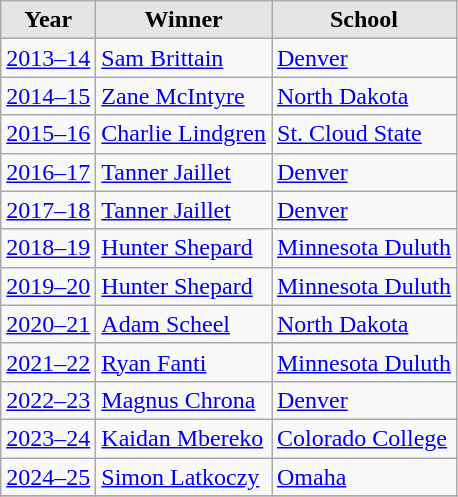<table class="wikitable sortable">
<tr>
<th style="background:#e5e5e5;">Year</th>
<th style="background:#e5e5e5;">Winner</th>
<th style="background:#e5e5e5;">School</th>
</tr>
<tr>
<td><a href='#'>2013–14</a></td>
<td><a href='#'>Sam Brittain</a></td>
<td><a href='#'>Denver</a></td>
</tr>
<tr>
<td><a href='#'>2014–15</a></td>
<td><a href='#'>Zane McIntyre</a></td>
<td><a href='#'>North Dakota</a></td>
</tr>
<tr>
<td><a href='#'>2015–16</a></td>
<td><a href='#'>Charlie Lindgren</a></td>
<td><a href='#'>St. Cloud State</a></td>
</tr>
<tr>
<td><a href='#'>2016–17</a></td>
<td><a href='#'>Tanner Jaillet</a></td>
<td><a href='#'>Denver</a></td>
</tr>
<tr>
<td><a href='#'>2017–18</a></td>
<td><a href='#'>Tanner Jaillet</a></td>
<td><a href='#'>Denver</a></td>
</tr>
<tr>
<td><a href='#'>2018–19</a></td>
<td><a href='#'>Hunter Shepard</a></td>
<td><a href='#'>Minnesota Duluth</a></td>
</tr>
<tr>
<td><a href='#'>2019–20</a></td>
<td><a href='#'>Hunter Shepard</a></td>
<td><a href='#'>Minnesota Duluth</a></td>
</tr>
<tr>
<td><a href='#'>2020–21</a></td>
<td><a href='#'>Adam Scheel</a></td>
<td><a href='#'>North Dakota</a></td>
</tr>
<tr>
<td><a href='#'>2021–22</a></td>
<td><a href='#'>Ryan Fanti</a></td>
<td><a href='#'>Minnesota Duluth</a></td>
</tr>
<tr>
<td><a href='#'>2022–23</a></td>
<td><a href='#'>Magnus Chrona</a></td>
<td><a href='#'>Denver</a></td>
</tr>
<tr>
<td><a href='#'>2023–24</a></td>
<td><a href='#'>Kaidan Mbereko</a></td>
<td><a href='#'>Colorado College</a></td>
</tr>
<tr>
<td><a href='#'>2024–25</a></td>
<td><a href='#'>Simon Latkoczy</a></td>
<td><a href='#'>Omaha</a></td>
</tr>
<tr>
</tr>
</table>
